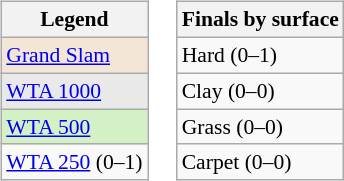<table>
<tr valign=top>
<td><br><table class=wikitable style="font-size:90%;">
<tr>
<th>Legend</th>
</tr>
<tr>
<td bgcolor=f3e6d7><a href='#'>Grand Slam</a></td>
</tr>
<tr>
<td bgcolor=e9e9e9><a href='#'>WTA 1000</a></td>
</tr>
<tr>
<td bgcolor=d4f1c5><a href='#'>WTA 500</a></td>
</tr>
<tr>
<td><a href='#'>WTA 250</a> (0–1)</td>
</tr>
</table>
</td>
<td><br><table class=wikitable style="font-size:90%;">
<tr>
<th>Finals by surface</th>
</tr>
<tr>
<td>Hard (0–1)</td>
</tr>
<tr>
<td>Clay (0–0)</td>
</tr>
<tr>
<td>Grass (0–0)</td>
</tr>
<tr>
<td>Carpet (0–0)</td>
</tr>
</table>
</td>
</tr>
</table>
